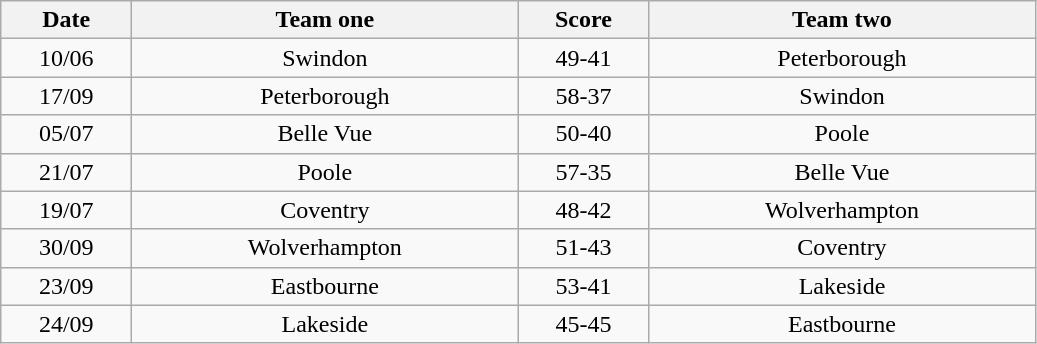<table class="wikitable" style="text-align: center">
<tr>
<th width=80>Date</th>
<th width=250>Team one</th>
<th width=80>Score</th>
<th width=250>Team two</th>
</tr>
<tr>
<td>10/06</td>
<td>Swindon</td>
<td>49-41</td>
<td>Peterborough</td>
</tr>
<tr>
<td>17/09</td>
<td>Peterborough</td>
<td>58-37</td>
<td>Swindon</td>
</tr>
<tr>
<td>05/07</td>
<td>Belle Vue</td>
<td>50-40</td>
<td>Poole</td>
</tr>
<tr>
<td>21/07</td>
<td>Poole</td>
<td>57-35</td>
<td>Belle Vue</td>
</tr>
<tr>
<td>19/07</td>
<td>Coventry</td>
<td>48-42</td>
<td>Wolverhampton</td>
</tr>
<tr>
<td>30/09</td>
<td>Wolverhampton</td>
<td>51-43</td>
<td>Coventry</td>
</tr>
<tr>
<td>23/09</td>
<td>Eastbourne</td>
<td>53-41</td>
<td>Lakeside</td>
</tr>
<tr>
<td>24/09</td>
<td>Lakeside</td>
<td>45-45</td>
<td>Eastbourne</td>
</tr>
</table>
